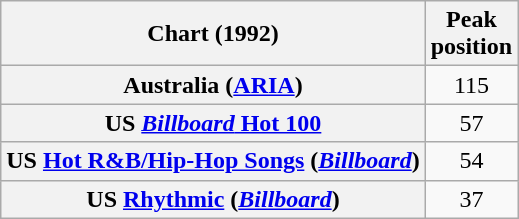<table class="wikitable sortable plainrowheaders" style="text-align:center;">
<tr>
<th scope="col">Chart (1992)</th>
<th scope="col">Peak<br>position</th>
</tr>
<tr>
<th scope="row">Australia (<a href='#'>ARIA</a>)</th>
<td>115</td>
</tr>
<tr>
<th scope="row">US <a href='#'><em>Billboard</em> Hot 100</a></th>
<td>57</td>
</tr>
<tr>
<th scope="row">US <a href='#'>Hot R&B/Hip-Hop Songs</a> (<em><a href='#'>Billboard</a></em>)</th>
<td>54</td>
</tr>
<tr>
<th scope="row">US <a href='#'>Rhythmic</a> (<em><a href='#'>Billboard</a></em>)</th>
<td>37</td>
</tr>
</table>
